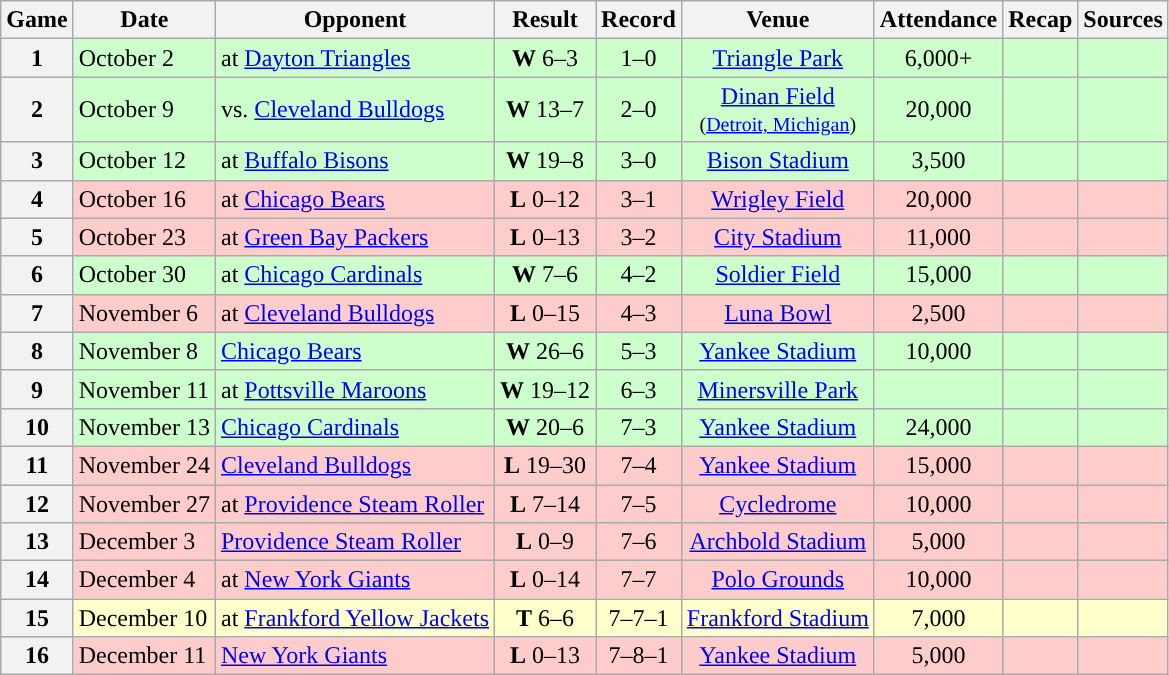<table class="wikitable" style="text-align:center">
<tr>
<th>Game</th>
<th>Date</th>
<th>Opponent</th>
<th>Result</th>
<th>Record</th>
<th>Venue</th>
<th>Attendance</th>
<th>Recap</th>
<th>Sources</th>
</tr>
<tr style="background:#cfc">
<th>1</th>
<td style="text-align: left;">October 2</td>
<td style="text-align: left;">at <a href='#'>Dayton Triangles</a></td>
<td><strong>W</strong> 6–3</td>
<td>1–0</td>
<td><a href='#'>Triangle Park</a></td>
<td>6,000+</td>
<td></td>
<td></td>
</tr>
<tr style="background:#cfc">
<th>2</th>
<td style="text-align: left;">October 9</td>
<td style="text-align: left;">vs. <a href='#'>Cleveland Bulldogs</a></td>
<td><strong>W</strong> 13–7</td>
<td>2–0</td>
<td><a href='#'>Dinan Field</a><br><small>(<a href='#'>Detroit, Michigan</a>)</small></td>
<td>20,000</td>
<td></td>
<td></td>
</tr>
<tr style="background:#cfc">
<th>3</th>
<td style="text-align: left;">October 12</td>
<td style="text-align: left;">at <a href='#'>Buffalo Bisons</a></td>
<td><strong>W</strong> 19–8</td>
<td>3–0</td>
<td><a href='#'>Bison Stadium</a></td>
<td>3,500</td>
<td></td>
<td></td>
</tr>
<tr style="background:#fcc">
<th>4</th>
<td style="text-align: left;">October 16</td>
<td style="text-align: left;">at <a href='#'>Chicago Bears</a></td>
<td><strong>L</strong> 0–12</td>
<td>3–1</td>
<td><a href='#'>Wrigley Field</a></td>
<td>20,000</td>
<td></td>
<td></td>
</tr>
<tr style="background:#fcc">
<th>5</th>
<td style="text-align: left;">October 23</td>
<td style="text-align: left;">at <a href='#'>Green Bay Packers</a></td>
<td><strong>L</strong> 0–13</td>
<td>3–2</td>
<td><a href='#'>City Stadium</a></td>
<td>11,000</td>
<td></td>
<td></td>
</tr>
<tr style="background:#cfc">
<th>6</th>
<td style="text-align: left;">October 30</td>
<td style="text-align: left;">at <a href='#'>Chicago Cardinals</a></td>
<td><strong>W</strong> 7–6</td>
<td>4–2</td>
<td><a href='#'>Soldier Field</a></td>
<td>15,000</td>
<td></td>
<td></td>
</tr>
<tr style="background:#fcc">
<th>7</th>
<td style="text-align: left;">November 6</td>
<td style="text-align: left;">at <a href='#'>Cleveland Bulldogs</a></td>
<td><strong>L</strong> 0–15</td>
<td>4–3</td>
<td><a href='#'>Luna Bowl</a></td>
<td>2,500</td>
<td></td>
<td></td>
</tr>
<tr style="background:#cfc">
<th>8</th>
<td style="text-align: left;">November 8</td>
<td style="text-align: left;"><a href='#'>Chicago Bears</a></td>
<td><strong>W</strong> 26–6</td>
<td>5–3</td>
<td><a href='#'>Yankee Stadium</a></td>
<td>10,000</td>
<td></td>
<td></td>
</tr>
<tr style="background:#cfc">
<th>9</th>
<td style="text-align: left;">November 11</td>
<td style="text-align: left;">at <a href='#'>Pottsville Maroons</a></td>
<td><strong>W</strong> 19–12</td>
<td>6–3</td>
<td><a href='#'>Minersville Park</a></td>
<td></td>
<td></td>
<td></td>
</tr>
<tr style="background:#cfc">
<th>10</th>
<td style="text-align: left;">November 13</td>
<td style="text-align: left;"><a href='#'>Chicago Cardinals</a></td>
<td><strong>W</strong> 20–6</td>
<td>7–3</td>
<td><a href='#'>Yankee Stadium</a></td>
<td>24,000 </td>
<td></td>
<td></td>
</tr>
<tr style="background:#fcc">
<th>11</th>
<td style="text-align: left;">November 24</td>
<td style="text-align: left;"><a href='#'>Cleveland Bulldogs</a></td>
<td><strong>L</strong> 19–30</td>
<td>7–4</td>
<td><a href='#'>Yankee Stadium</a></td>
<td>15,000</td>
<td></td>
<td></td>
</tr>
<tr style="background:#fcc">
<th>12</th>
<td style="text-align: left;">November 27</td>
<td style="text-align: left;">at <a href='#'>Providence Steam Roller</a></td>
<td><strong>L</strong> 7–14</td>
<td>7–5</td>
<td><a href='#'>Cycledrome</a></td>
<td>10,000</td>
<td></td>
<td></td>
</tr>
<tr style="background:#fcc">
<th>13</th>
<td style="text-align: left;">December 3</td>
<td style="text-align: left;"><a href='#'>Providence Steam Roller</a></td>
<td><strong>L</strong> 0–9</td>
<td>7–6</td>
<td><a href='#'>Archbold Stadium</a></td>
<td>5,000</td>
<td></td>
<td></td>
</tr>
<tr style="background:#fcc">
<th>14</th>
<td style="text-align: left;">December 4</td>
<td style="text-align: left;">at <a href='#'>New York Giants</a></td>
<td><strong>L</strong> 0–14</td>
<td>7–7</td>
<td><a href='#'>Polo Grounds</a></td>
<td>10,000</td>
<td></td>
<td></td>
</tr>
<tr style="background:#ffc">
<th>15</th>
<td style="text-align: left;">December 10</td>
<td style="text-align: left;">at <a href='#'>Frankford Yellow Jackets</a></td>
<td><strong>T</strong> 6–6</td>
<td>7–7–1</td>
<td><a href='#'>Frankford Stadium</a></td>
<td>7,000</td>
<td></td>
<td></td>
</tr>
<tr style="background:#fcc">
<th>16</th>
<td style="text-align: left;">December 11</td>
<td style="text-align: left;"><a href='#'>New York Giants</a></td>
<td><strong>L</strong> 0–13</td>
<td>7–8–1</td>
<td><a href='#'>Yankee Stadium</a></td>
<td>5,000 </td>
<td></td>
<td></td>
</tr>
</table>
